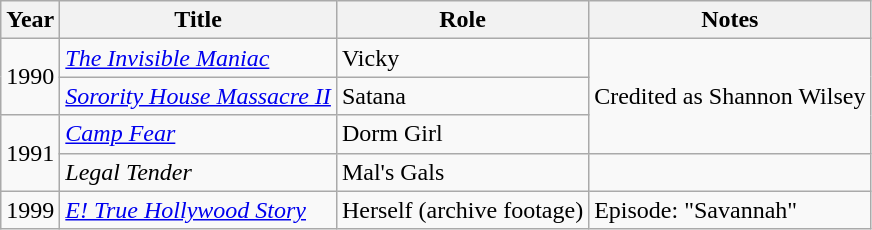<table class="wikitable sortable">
<tr>
<th>Year</th>
<th>Title</th>
<th>Role</th>
<th>Notes</th>
</tr>
<tr>
<td rowspan="2">1990</td>
<td><em><a href='#'>The Invisible Maniac</a></em></td>
<td>Vicky</td>
<td rowspan="3">Credited as Shannon Wilsey</td>
</tr>
<tr>
<td><em><a href='#'>Sorority House Massacre II</a></em></td>
<td>Satana</td>
</tr>
<tr>
<td rowspan="2">1991</td>
<td><em><a href='#'>Camp Fear</a></em></td>
<td>Dorm Girl</td>
</tr>
<tr>
<td><em>Legal Tender</em></td>
<td>Mal's Gals</td>
<td></td>
</tr>
<tr>
<td>1999</td>
<td><em><a href='#'>E! True Hollywood Story</a></em></td>
<td>Herself (archive footage)</td>
<td>Episode: "Savannah"</td>
</tr>
</table>
